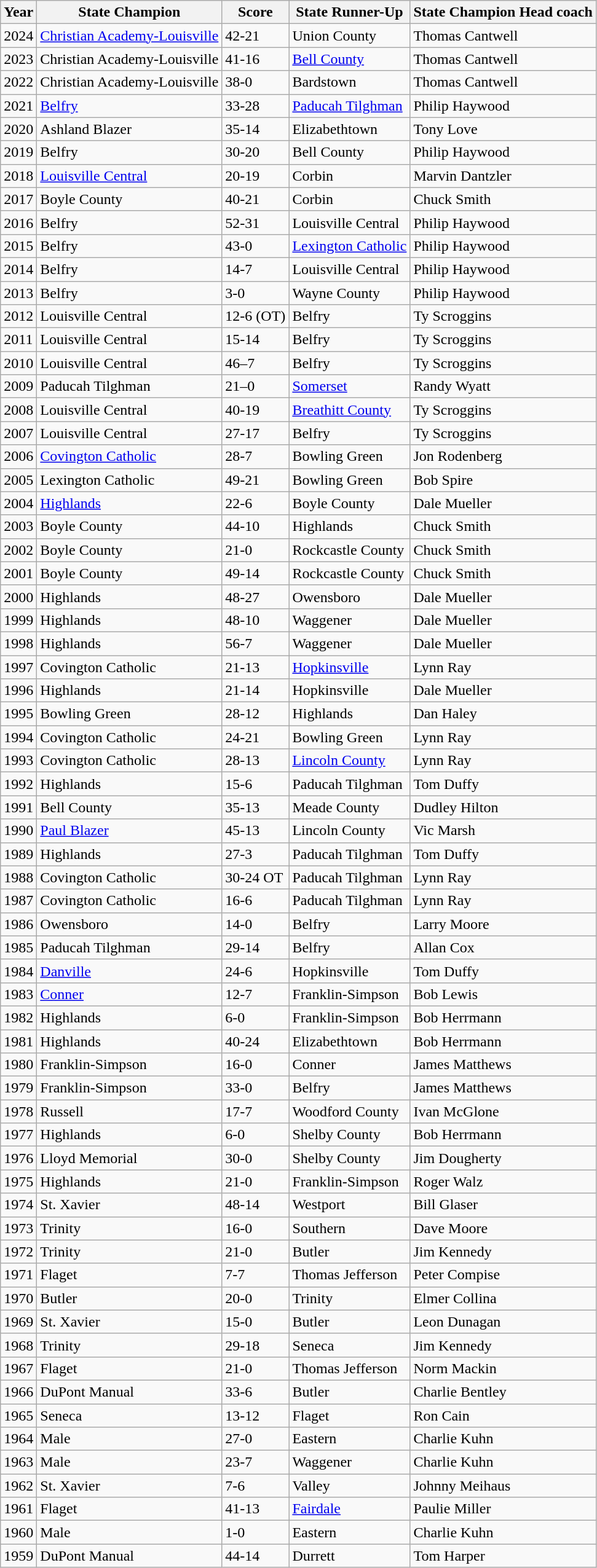<table class="wikitable">
<tr>
<th>Year</th>
<th>State Champion</th>
<th>Score</th>
<th>State Runner-Up</th>
<th>State Champion Head coach</th>
</tr>
<tr>
<td>2024</td>
<td><a href='#'>Christian Academy-Louisville</a></td>
<td>42-21</td>
<td>Union County</td>
<td>Thomas Cantwell</td>
</tr>
<tr>
<td>2023</td>
<td>Christian Academy-Louisville</td>
<td>41-16</td>
<td><a href='#'>Bell County</a></td>
<td>Thomas Cantwell</td>
</tr>
<tr>
<td>2022</td>
<td>Christian Academy-Louisville</td>
<td>38-0</td>
<td>Bardstown</td>
<td>Thomas Cantwell</td>
</tr>
<tr>
<td>2021</td>
<td><a href='#'>Belfry</a></td>
<td>33-28</td>
<td><a href='#'>Paducah Tilghman</a></td>
<td>Philip Haywood</td>
</tr>
<tr>
<td>2020</td>
<td>Ashland Blazer</td>
<td>35-14</td>
<td>Elizabethtown</td>
<td>Tony Love</td>
</tr>
<tr>
<td>2019</td>
<td>Belfry</td>
<td>30-20</td>
<td>Bell County</td>
<td>Philip Haywood</td>
</tr>
<tr>
<td>2018</td>
<td><a href='#'>Louisville Central</a></td>
<td>20-19</td>
<td>Corbin</td>
<td>Marvin Dantzler</td>
</tr>
<tr>
<td>2017</td>
<td>Boyle County</td>
<td>40-21</td>
<td>Corbin</td>
<td>Chuck Smith</td>
</tr>
<tr>
<td>2016</td>
<td>Belfry</td>
<td>52-31</td>
<td>Louisville Central</td>
<td>Philip Haywood</td>
</tr>
<tr>
<td>2015</td>
<td>Belfry</td>
<td>43-0</td>
<td><a href='#'>Lexington Catholic</a></td>
<td>Philip Haywood</td>
</tr>
<tr>
<td>2014</td>
<td>Belfry</td>
<td>14-7</td>
<td>Louisville Central</td>
<td>Philip Haywood</td>
</tr>
<tr>
<td>2013</td>
<td>Belfry</td>
<td>3-0</td>
<td>Wayne County</td>
<td>Philip Haywood</td>
</tr>
<tr>
<td>2012</td>
<td>Louisville Central</td>
<td>12-6 (OT)</td>
<td>Belfry</td>
<td>Ty Scroggins</td>
</tr>
<tr>
<td>2011</td>
<td>Louisville Central</td>
<td>15-14</td>
<td>Belfry</td>
<td>Ty Scroggins</td>
</tr>
<tr>
<td>2010</td>
<td>Louisville Central</td>
<td>46–7</td>
<td>Belfry</td>
<td>Ty Scroggins</td>
</tr>
<tr>
<td>2009</td>
<td>Paducah Tilghman</td>
<td>21–0</td>
<td><a href='#'>Somerset</a></td>
<td>Randy Wyatt</td>
</tr>
<tr>
<td>2008</td>
<td>Louisville Central</td>
<td>40-19</td>
<td><a href='#'>Breathitt County</a></td>
<td>Ty Scroggins</td>
</tr>
<tr>
<td>2007</td>
<td>Louisville Central</td>
<td>27-17</td>
<td>Belfry</td>
<td>Ty Scroggins</td>
</tr>
<tr>
<td>2006</td>
<td><a href='#'>Covington Catholic</a></td>
<td>28-7</td>
<td>Bowling Green</td>
<td>Jon Rodenberg</td>
</tr>
<tr>
<td>2005</td>
<td>Lexington Catholic</td>
<td>49-21</td>
<td>Bowling Green</td>
<td>Bob Spire</td>
</tr>
<tr>
<td>2004</td>
<td><a href='#'>Highlands</a></td>
<td>22-6</td>
<td>Boyle County</td>
<td>Dale Mueller</td>
</tr>
<tr>
<td>2003</td>
<td>Boyle County</td>
<td>44-10</td>
<td>Highlands</td>
<td>Chuck Smith</td>
</tr>
<tr>
<td>2002</td>
<td>Boyle County</td>
<td>21-0</td>
<td>Rockcastle County</td>
<td>Chuck Smith</td>
</tr>
<tr>
<td>2001</td>
<td>Boyle County</td>
<td>49-14</td>
<td>Rockcastle County</td>
<td>Chuck Smith</td>
</tr>
<tr>
<td>2000</td>
<td>Highlands</td>
<td>48-27</td>
<td>Owensboro</td>
<td>Dale Mueller</td>
</tr>
<tr>
<td>1999</td>
<td>Highlands</td>
<td>48-10</td>
<td>Waggener</td>
<td>Dale Mueller</td>
</tr>
<tr>
<td>1998</td>
<td>Highlands</td>
<td>56-7</td>
<td>Waggener</td>
<td>Dale Mueller</td>
</tr>
<tr>
<td>1997</td>
<td>Covington Catholic</td>
<td>21-13</td>
<td><a href='#'>Hopkinsville</a></td>
<td>Lynn Ray</td>
</tr>
<tr>
<td>1996</td>
<td>Highlands</td>
<td>21-14</td>
<td>Hopkinsville</td>
<td>Dale Mueller</td>
</tr>
<tr>
<td>1995</td>
<td>Bowling Green</td>
<td>28-12</td>
<td>Highlands</td>
<td>Dan Haley</td>
</tr>
<tr>
<td>1994</td>
<td>Covington Catholic</td>
<td>24-21</td>
<td>Bowling Green</td>
<td>Lynn Ray</td>
</tr>
<tr>
<td>1993</td>
<td>Covington Catholic</td>
<td>28-13</td>
<td><a href='#'>Lincoln County</a></td>
<td>Lynn Ray</td>
</tr>
<tr>
<td>1992</td>
<td>Highlands</td>
<td>15-6</td>
<td>Paducah Tilghman</td>
<td>Tom Duffy</td>
</tr>
<tr>
<td>1991</td>
<td>Bell County</td>
<td>35-13</td>
<td>Meade County</td>
<td>Dudley Hilton</td>
</tr>
<tr>
<td>1990</td>
<td><a href='#'>Paul Blazer</a></td>
<td>45-13</td>
<td>Lincoln County</td>
<td>Vic Marsh</td>
</tr>
<tr>
<td>1989</td>
<td>Highlands</td>
<td>27-3</td>
<td>Paducah Tilghman</td>
<td>Tom Duffy</td>
</tr>
<tr>
<td>1988</td>
<td>Covington Catholic</td>
<td>30-24 OT</td>
<td>Paducah Tilghman</td>
<td>Lynn Ray</td>
</tr>
<tr>
<td>1987</td>
<td>Covington Catholic</td>
<td>16-6</td>
<td>Paducah Tilghman</td>
<td>Lynn Ray</td>
</tr>
<tr>
<td>1986</td>
<td>Owensboro</td>
<td>14-0</td>
<td>Belfry</td>
<td>Larry Moore</td>
</tr>
<tr>
<td>1985</td>
<td>Paducah Tilghman</td>
<td>29-14</td>
<td>Belfry</td>
<td>Allan Cox</td>
</tr>
<tr>
<td>1984</td>
<td><a href='#'>Danville</a></td>
<td>24-6</td>
<td>Hopkinsville</td>
<td>Tom Duffy</td>
</tr>
<tr>
<td>1983</td>
<td><a href='#'>Conner</a></td>
<td>12-7</td>
<td>Franklin-Simpson</td>
<td>Bob Lewis</td>
</tr>
<tr>
<td>1982</td>
<td>Highlands</td>
<td>6-0</td>
<td>Franklin-Simpson</td>
<td>Bob Herrmann</td>
</tr>
<tr>
<td>1981</td>
<td>Highlands</td>
<td>40-24</td>
<td>Elizabethtown</td>
<td>Bob Herrmann</td>
</tr>
<tr>
<td>1980</td>
<td>Franklin-Simpson</td>
<td>16-0</td>
<td>Conner</td>
<td>James Matthews</td>
</tr>
<tr>
<td>1979</td>
<td>Franklin-Simpson</td>
<td>33-0</td>
<td>Belfry</td>
<td>James Matthews</td>
</tr>
<tr>
<td>1978</td>
<td>Russell</td>
<td>17-7</td>
<td>Woodford County</td>
<td>Ivan McGlone</td>
</tr>
<tr>
<td>1977</td>
<td>Highlands</td>
<td>6-0</td>
<td>Shelby County</td>
<td>Bob Herrmann</td>
</tr>
<tr>
<td>1976</td>
<td>Lloyd Memorial</td>
<td>30-0</td>
<td>Shelby County</td>
<td>Jim Dougherty</td>
</tr>
<tr>
<td>1975</td>
<td>Highlands</td>
<td>21-0</td>
<td>Franklin-Simpson</td>
<td>Roger Walz</td>
</tr>
<tr>
<td>1974</td>
<td>St. Xavier</td>
<td>48-14</td>
<td>Westport</td>
<td>Bill Glaser</td>
</tr>
<tr>
<td>1973</td>
<td>Trinity</td>
<td>16-0</td>
<td>Southern</td>
<td>Dave Moore</td>
</tr>
<tr>
<td>1972</td>
<td>Trinity</td>
<td>21-0</td>
<td>Butler</td>
<td>Jim Kennedy</td>
</tr>
<tr>
<td>1971</td>
<td>Flaget</td>
<td>7-7</td>
<td>Thomas Jefferson</td>
<td>Peter Compise</td>
</tr>
<tr>
<td>1970</td>
<td>Butler</td>
<td>20-0</td>
<td>Trinity</td>
<td>Elmer Collina</td>
</tr>
<tr>
<td>1969</td>
<td>St. Xavier</td>
<td>15-0</td>
<td>Butler</td>
<td>Leon Dunagan</td>
</tr>
<tr>
<td>1968</td>
<td>Trinity</td>
<td>29-18</td>
<td>Seneca</td>
<td>Jim Kennedy</td>
</tr>
<tr>
<td>1967</td>
<td>Flaget</td>
<td>21-0</td>
<td>Thomas Jefferson</td>
<td>Norm Mackin</td>
</tr>
<tr>
<td>1966</td>
<td>DuPont Manual</td>
<td>33-6</td>
<td>Butler</td>
<td>Charlie Bentley</td>
</tr>
<tr>
<td>1965</td>
<td>Seneca</td>
<td>13-12</td>
<td>Flaget</td>
<td>Ron Cain</td>
</tr>
<tr>
<td>1964</td>
<td>Male</td>
<td>27-0</td>
<td>Eastern</td>
<td>Charlie Kuhn</td>
</tr>
<tr>
<td>1963</td>
<td>Male</td>
<td>23-7</td>
<td>Waggener</td>
<td>Charlie Kuhn</td>
</tr>
<tr>
<td>1962</td>
<td>St. Xavier</td>
<td>7-6</td>
<td>Valley</td>
<td>Johnny Meihaus</td>
</tr>
<tr>
<td>1961</td>
<td>Flaget</td>
<td>41-13</td>
<td><a href='#'>Fairdale</a></td>
<td>Paulie Miller</td>
</tr>
<tr>
<td>1960</td>
<td>Male</td>
<td>1-0</td>
<td>Eastern</td>
<td>Charlie Kuhn</td>
</tr>
<tr>
<td>1959</td>
<td>DuPont Manual</td>
<td>44-14</td>
<td>Durrett</td>
<td>Tom Harper</td>
</tr>
</table>
